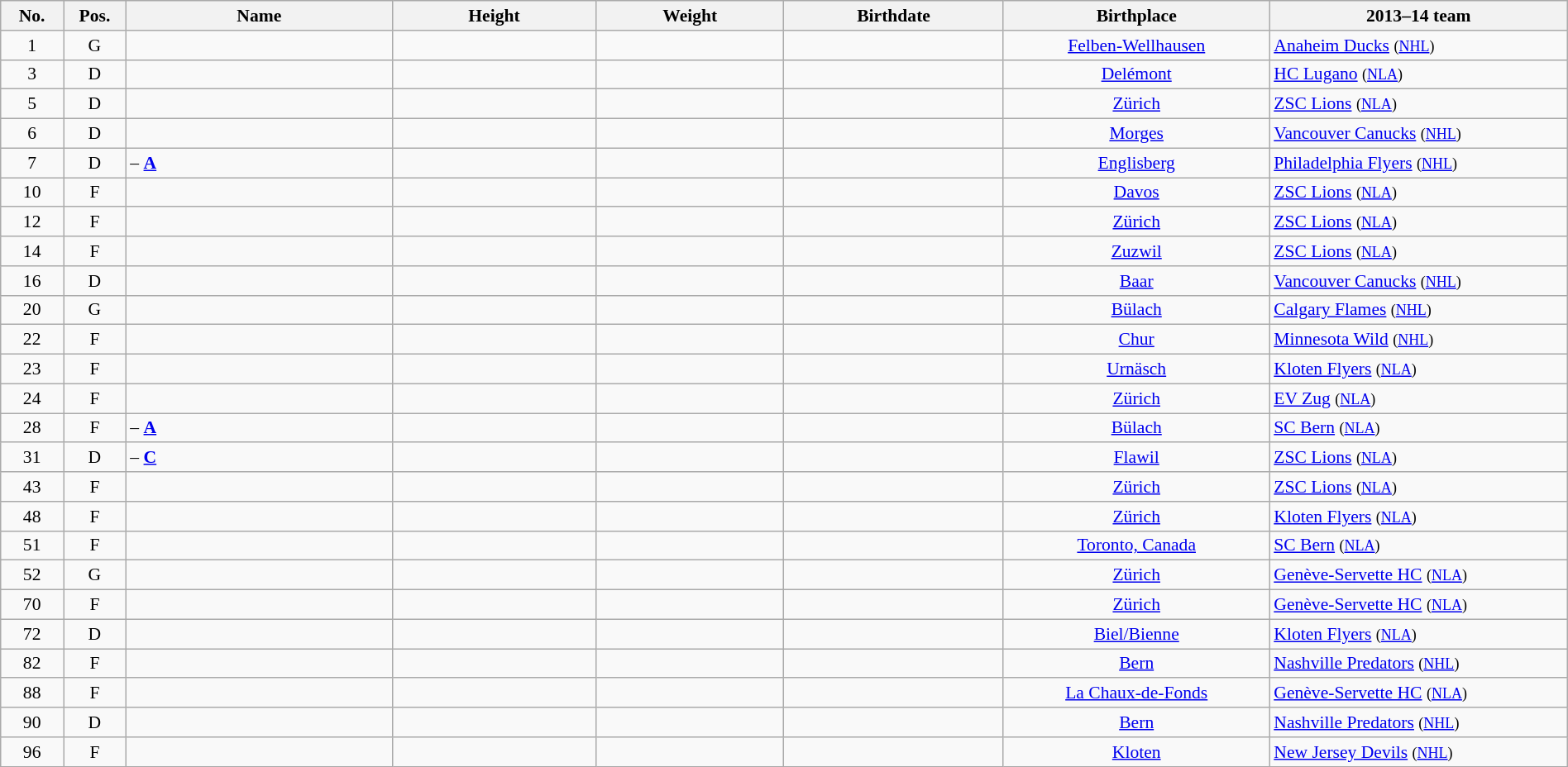<table class="wikitable sortable" style="width:100%; font-size: 90%; text-align: center;">
<tr>
<th style="width:  4%;">No.</th>
<th style="width:  4%;">Pos.</th>
<th style="width: 17%;">Name</th>
<th style="width: 13%;">Height</th>
<th style="width: 12%;">Weight</th>
<th style="width: 14%;">Birthdate</th>
<th style="width: 17%;">Birthplace</th>
<th style="width: 19%;">2013–14 team</th>
</tr>
<tr>
<td>1</td>
<td>G</td>
<td style="text-align:left;"></td>
<td></td>
<td></td>
<td style="text-align:right;"></td>
<td><a href='#'>Felben-Wellhausen</a></td>
<td style="text-align:left;"> <a href='#'>Anaheim Ducks</a> <small>(<a href='#'>NHL</a>)</small></td>
</tr>
<tr>
<td>3</td>
<td>D</td>
<td style="text-align:left;"></td>
<td></td>
<td></td>
<td style="text-align:right;"></td>
<td><a href='#'>Delémont</a></td>
<td style="text-align:left;"> <a href='#'>HC Lugano</a> <small>(<a href='#'>NLA</a>)</small></td>
</tr>
<tr>
<td>5</td>
<td>D</td>
<td style="text-align:left;"></td>
<td></td>
<td></td>
<td style="text-align:right;"></td>
<td><a href='#'>Zürich</a></td>
<td style="text-align:left;"> <a href='#'>ZSC Lions</a> <small>(<a href='#'>NLA</a>)</small></td>
</tr>
<tr>
<td>6</td>
<td>D</td>
<td style="text-align:left;"></td>
<td></td>
<td></td>
<td style="text-align:right;"></td>
<td><a href='#'>Morges</a></td>
<td style="text-align:left;"> <a href='#'>Vancouver Canucks</a> <small>(<a href='#'>NHL</a>)</small></td>
</tr>
<tr>
<td>7</td>
<td>D</td>
<td style="text-align:left;"> – <strong><a href='#'>A</a></strong></td>
<td></td>
<td></td>
<td style="text-align:right;"></td>
<td><a href='#'>Englisberg</a></td>
<td style="text-align:left;"> <a href='#'>Philadelphia Flyers</a> <small>(<a href='#'>NHL</a>)</small></td>
</tr>
<tr>
<td>10</td>
<td>F</td>
<td style="text-align:left;"></td>
<td></td>
<td></td>
<td style="text-align:right;"></td>
<td><a href='#'>Davos</a></td>
<td style="text-align:left;"> <a href='#'>ZSC Lions</a> <small>(<a href='#'>NLA</a>)</small></td>
</tr>
<tr>
<td>12</td>
<td>F</td>
<td style="text-align:left;"></td>
<td></td>
<td></td>
<td style="text-align:right;"></td>
<td><a href='#'>Zürich</a></td>
<td style="text-align:left;"> <a href='#'>ZSC Lions</a> <small>(<a href='#'>NLA</a>)</small></td>
</tr>
<tr>
<td>14</td>
<td>F</td>
<td style="text-align:left;"></td>
<td></td>
<td></td>
<td style="text-align:right;"></td>
<td><a href='#'>Zuzwil</a></td>
<td style="text-align:left;"> <a href='#'>ZSC Lions</a> <small>(<a href='#'>NLA</a>)</small></td>
</tr>
<tr>
<td>16</td>
<td>D</td>
<td style="text-align:left;"></td>
<td></td>
<td></td>
<td style="text-align:right;"></td>
<td><a href='#'>Baar</a></td>
<td style="text-align:left;"> <a href='#'>Vancouver Canucks</a> <small>(<a href='#'>NHL</a>)</small></td>
</tr>
<tr>
<td>20</td>
<td>G</td>
<td style="text-align:left;"></td>
<td></td>
<td></td>
<td style="text-align:right;"></td>
<td><a href='#'>Bülach</a></td>
<td style="text-align:left;"> <a href='#'>Calgary Flames</a> <small>(<a href='#'>NHL</a>)</small></td>
</tr>
<tr>
<td>22</td>
<td>F</td>
<td style="text-align:left;"></td>
<td></td>
<td></td>
<td style="text-align:right;"></td>
<td><a href='#'>Chur</a></td>
<td style="text-align:left;"> <a href='#'>Minnesota Wild</a> <small>(<a href='#'>NHL</a>)</small></td>
</tr>
<tr>
<td>23</td>
<td>F</td>
<td style="text-align:left;"></td>
<td></td>
<td></td>
<td style="text-align:right;"></td>
<td><a href='#'>Urnäsch</a></td>
<td style="text-align:left;"> <a href='#'>Kloten Flyers</a> <small>(<a href='#'>NLA</a>)</small></td>
</tr>
<tr>
<td>24</td>
<td>F</td>
<td style="text-align:left;"></td>
<td></td>
<td></td>
<td style="text-align:right;"></td>
<td><a href='#'>Zürich</a></td>
<td style="text-align:left;"> <a href='#'>EV Zug</a> <small>(<a href='#'>NLA</a>)</small></td>
</tr>
<tr>
<td>28</td>
<td>F</td>
<td style="text-align:left;"> – <strong><a href='#'>A</a></strong></td>
<td></td>
<td></td>
<td style="text-align:right;"></td>
<td><a href='#'>Bülach</a></td>
<td style="text-align:left;"> <a href='#'>SC Bern</a> <small>(<a href='#'>NLA</a>)</small></td>
</tr>
<tr>
<td>31</td>
<td>D</td>
<td style="text-align:left;"> – <strong><a href='#'>C</a></strong></td>
<td></td>
<td></td>
<td style="text-align:right;"></td>
<td><a href='#'>Flawil</a></td>
<td style="text-align:left;"> <a href='#'>ZSC Lions</a> <small>(<a href='#'>NLA</a>)</small></td>
</tr>
<tr>
<td>43</td>
<td>F</td>
<td style="text-align:left;"></td>
<td></td>
<td></td>
<td style="text-align:right;"></td>
<td><a href='#'>Zürich</a></td>
<td style="text-align:left;"> <a href='#'>ZSC Lions</a> <small>(<a href='#'>NLA</a>)</small></td>
</tr>
<tr>
<td>48</td>
<td>F</td>
<td style="text-align:left;"></td>
<td></td>
<td></td>
<td style="text-align:right;"></td>
<td><a href='#'>Zürich</a></td>
<td style="text-align:left;"> <a href='#'>Kloten Flyers</a> <small>(<a href='#'>NLA</a>)</small></td>
</tr>
<tr>
<td>51</td>
<td>F</td>
<td style="text-align:left;"></td>
<td></td>
<td></td>
<td style="text-align:right;"></td>
<td><a href='#'>Toronto, Canada</a></td>
<td style="text-align:left;"> <a href='#'>SC Bern</a> <small>(<a href='#'>NLA</a>)</small></td>
</tr>
<tr>
<td>52</td>
<td>G</td>
<td style="text-align:left;"></td>
<td></td>
<td></td>
<td style="text-align:right;"></td>
<td><a href='#'>Zürich</a></td>
<td style="text-align:left;"> <a href='#'>Genève-Servette HC</a> <small>(<a href='#'>NLA</a>)</small></td>
</tr>
<tr>
<td>70</td>
<td>F</td>
<td style="text-align:left;"></td>
<td></td>
<td></td>
<td style="text-align:right;"></td>
<td><a href='#'>Zürich</a></td>
<td style="text-align:left;"> <a href='#'>Genève-Servette HC</a> <small>(<a href='#'>NLA</a>)</small></td>
</tr>
<tr>
<td>72</td>
<td>D</td>
<td style="text-align:left;"></td>
<td></td>
<td></td>
<td style="text-align:right;"></td>
<td><a href='#'>Biel/Bienne</a></td>
<td style="text-align:left;">  <a href='#'>Kloten Flyers</a> <small>(<a href='#'>NLA</a>)</small></td>
</tr>
<tr>
<td>82</td>
<td>F</td>
<td style="text-align:left;"></td>
<td></td>
<td></td>
<td style="text-align:right;"></td>
<td><a href='#'>Bern</a></td>
<td style="text-align:left;"> <a href='#'>Nashville Predators</a> <small>(<a href='#'>NHL</a>)</small></td>
</tr>
<tr>
<td>88</td>
<td>F</td>
<td style="text-align:left;"></td>
<td></td>
<td></td>
<td style="text-align:right;"></td>
<td><a href='#'>La Chaux-de-Fonds</a></td>
<td style="text-align:left;"> <a href='#'>Genève-Servette HC</a> <small>(<a href='#'>NLA</a>)</small></td>
</tr>
<tr>
<td>90</td>
<td>D</td>
<td style="text-align:left;"></td>
<td></td>
<td></td>
<td style="text-align:right;"></td>
<td><a href='#'>Bern</a></td>
<td style="text-align:left;"> <a href='#'>Nashville Predators</a> <small>(<a href='#'>NHL</a>)</small></td>
</tr>
<tr>
<td>96</td>
<td>F</td>
<td style="text-align:left;"></td>
<td></td>
<td></td>
<td style="text-align:right;"></td>
<td><a href='#'>Kloten</a></td>
<td style="text-align:left;"> <a href='#'>New Jersey Devils</a> <small>(<a href='#'>NHL</a>)</small></td>
</tr>
</table>
